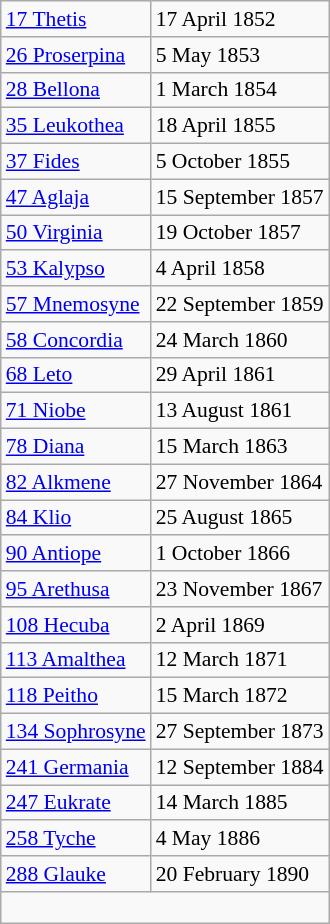<table class="wikitable" style="font-size: 0.9em;">
<tr>
<td><a href='#'>17 Thetis</a></td>
<td>17 April 1852</td>
</tr>
<tr>
<td><a href='#'>26 Proserpina</a></td>
<td>5 May 1853</td>
</tr>
<tr>
<td><a href='#'>28 Bellona</a></td>
<td>1 March 1854</td>
</tr>
<tr>
<td><a href='#'>35 Leukothea</a></td>
<td>18 April 1855</td>
</tr>
<tr>
<td><a href='#'>37 Fides</a></td>
<td>5 October 1855</td>
</tr>
<tr>
<td><a href='#'>47 Aglaja</a></td>
<td>15 September 1857</td>
</tr>
<tr>
<td><a href='#'>50 Virginia</a></td>
<td>19 October 1857</td>
</tr>
<tr>
<td><a href='#'>53 Kalypso</a></td>
<td>4 April 1858</td>
</tr>
<tr>
<td><a href='#'>57 Mnemosyne</a></td>
<td>22 September 1859</td>
</tr>
<tr>
<td><a href='#'>58 Concordia</a></td>
<td>24 March 1860</td>
</tr>
<tr>
<td><a href='#'>68 Leto</a></td>
<td>29 April 1861</td>
</tr>
<tr>
<td><a href='#'>71 Niobe</a></td>
<td>13 August 1861</td>
</tr>
<tr>
<td><a href='#'>78 Diana</a></td>
<td>15 March 1863</td>
</tr>
<tr>
<td><a href='#'>82 Alkmene</a></td>
<td>27 November 1864</td>
</tr>
<tr>
<td><a href='#'>84 Klio</a></td>
<td>25 August 1865</td>
</tr>
<tr>
<td><a href='#'>90 Antiope</a></td>
<td>1 October 1866</td>
</tr>
<tr>
<td><a href='#'>95 Arethusa</a></td>
<td>23 November 1867</td>
</tr>
<tr>
<td><a href='#'>108 Hecuba</a></td>
<td>2 April 1869</td>
</tr>
<tr>
<td><a href='#'>113 Amalthea</a></td>
<td>12 March 1871</td>
</tr>
<tr>
<td><a href='#'>118 Peitho</a></td>
<td>15 March 1872</td>
</tr>
<tr>
<td><a href='#'>134 Sophrosyne</a></td>
<td>27 September 1873</td>
</tr>
<tr>
<td><a href='#'>241 Germania</a></td>
<td>12 September 1884</td>
</tr>
<tr>
<td><a href='#'>247 Eukrate</a></td>
<td>14 March 1885</td>
</tr>
<tr>
<td><a href='#'>258 Tyche</a></td>
<td>4 May 1886</td>
</tr>
<tr>
<td><a href='#'>288 Glauke</a></td>
<td>20 February 1890</td>
</tr>
<tr>
<td colspan="2" align="left" style="font-size: smaller"><br></td>
</tr>
</table>
